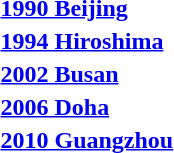<table>
<tr>
<th rowspan=2 style="text-align:left;"> <a href='#'>1990 Beijing</a></th>
<td rowspan=2></td>
<td rowspan=2></td>
<td></td>
</tr>
<tr>
<td></td>
</tr>
<tr>
<th rowspan=2 style="text-align:left;"> <a href='#'>1994 Hiroshima</a></th>
<td rowspan=2></td>
<td rowspan=2></td>
<td></td>
</tr>
<tr>
<td></td>
</tr>
<tr>
<th rowspan=2 style="text-align:left;"> <a href='#'>2002 Busan</a></th>
<td rowspan=2></td>
<td rowspan=2></td>
<td></td>
</tr>
<tr>
<td></td>
</tr>
<tr>
<th rowspan=2 style="text-align:left;"> <a href='#'>2006 Doha</a></th>
<td rowspan=2></td>
<td rowspan=2></td>
<td></td>
</tr>
<tr>
<td></td>
</tr>
<tr>
<th rowspan=2 style="text-align:left;"> <a href='#'>2010 Guangzhou</a></th>
<td rowspan=2></td>
<td rowspan=2></td>
<td></td>
</tr>
<tr>
<td></td>
</tr>
</table>
